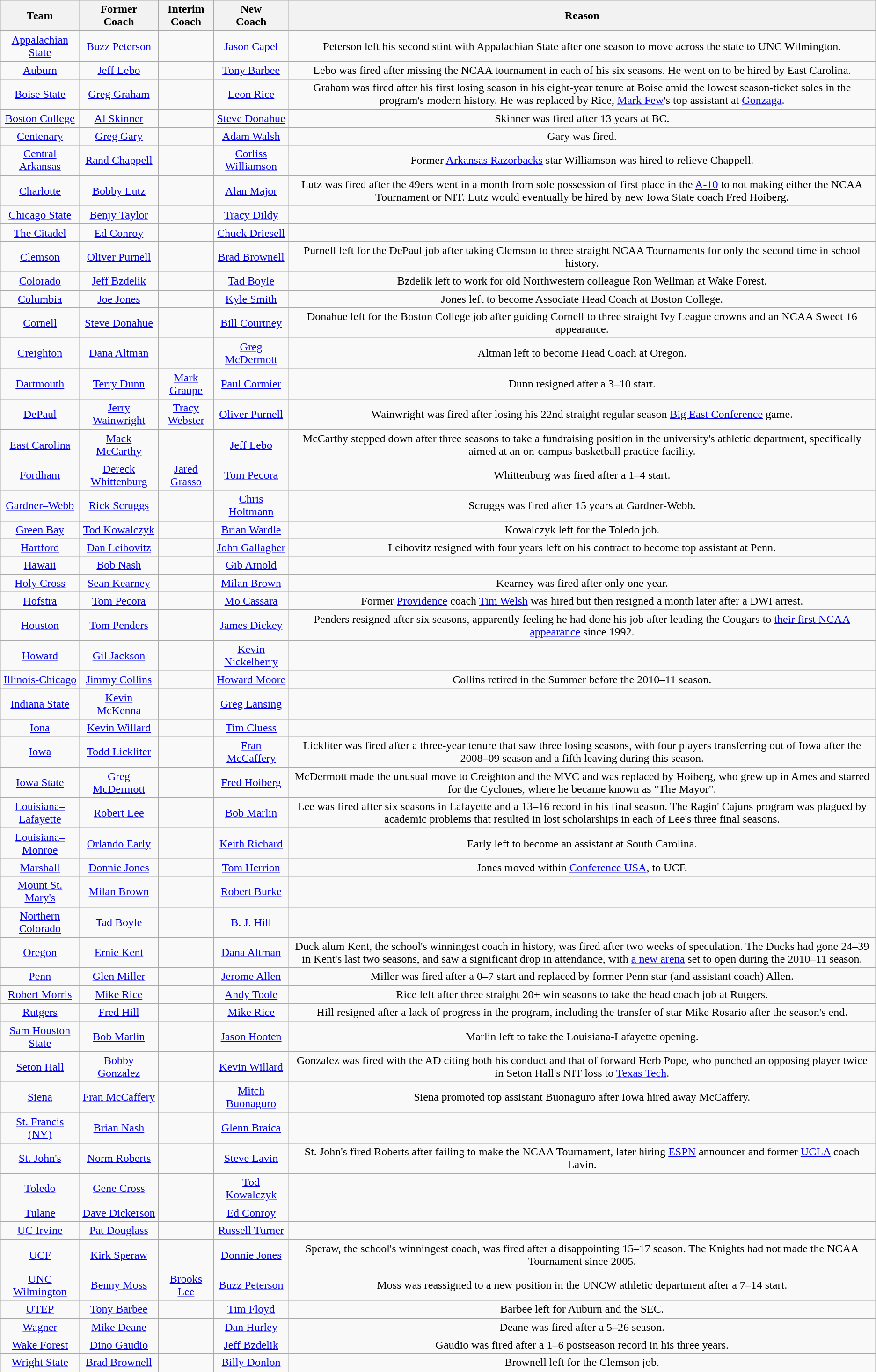<table class="wikitable" style="text-align:center;">
<tr>
<th>Team</th>
<th>Former<br>Coach</th>
<th>Interim<br>Coach</th>
<th>New<br>Coach</th>
<th>Reason</th>
</tr>
<tr>
<td><a href='#'>Appalachian State</a></td>
<td><a href='#'>Buzz Peterson</a></td>
<td></td>
<td><a href='#'>Jason Capel</a></td>
<td>Peterson left his second stint with Appalachian State after one season to move across the state to UNC Wilmington.</td>
</tr>
<tr>
<td><a href='#'>Auburn</a></td>
<td><a href='#'>Jeff Lebo</a></td>
<td></td>
<td><a href='#'>Tony Barbee</a></td>
<td>Lebo was fired after missing the NCAA tournament in each of his six seasons. He went on to be hired by East Carolina.</td>
</tr>
<tr>
<td><a href='#'>Boise State</a></td>
<td><a href='#'>Greg Graham</a></td>
<td></td>
<td><a href='#'>Leon Rice</a></td>
<td>Graham was fired after his first losing season in his eight-year tenure at Boise amid the lowest season-ticket sales in the program's modern history. He was replaced by Rice, <a href='#'>Mark Few</a>'s top assistant at <a href='#'>Gonzaga</a>.</td>
</tr>
<tr>
<td><a href='#'>Boston College</a></td>
<td><a href='#'>Al Skinner</a></td>
<td></td>
<td><a href='#'>Steve Donahue</a></td>
<td>Skinner was fired after 13 years at BC.</td>
</tr>
<tr>
<td><a href='#'>Centenary</a></td>
<td><a href='#'>Greg Gary</a></td>
<td></td>
<td><a href='#'>Adam Walsh</a></td>
<td>Gary was fired.</td>
</tr>
<tr>
<td><a href='#'>Central Arkansas</a></td>
<td><a href='#'>Rand Chappell</a></td>
<td></td>
<td><a href='#'>Corliss Williamson</a></td>
<td>Former <a href='#'>Arkansas Razorbacks</a> star Williamson was hired to relieve Chappell.</td>
</tr>
<tr>
<td><a href='#'>Charlotte</a></td>
<td><a href='#'>Bobby Lutz</a></td>
<td></td>
<td><a href='#'>Alan Major</a></td>
<td>Lutz was fired after the 49ers went in a month from sole possession of first place in the <a href='#'>A-10</a> to not making either the NCAA Tournament or NIT. Lutz would eventually be hired by new Iowa State coach Fred Hoiberg.</td>
</tr>
<tr>
<td><a href='#'>Chicago State</a></td>
<td><a href='#'>Benjy Taylor</a></td>
<td></td>
<td><a href='#'>Tracy Dildy</a></td>
<td></td>
</tr>
<tr>
<td><a href='#'>The Citadel</a></td>
<td><a href='#'>Ed Conroy</a></td>
<td></td>
<td><a href='#'>Chuck Driesell</a></td>
<td></td>
</tr>
<tr>
<td><a href='#'>Clemson</a></td>
<td><a href='#'>Oliver Purnell</a></td>
<td></td>
<td><a href='#'>Brad Brownell</a></td>
<td>Purnell left for the DePaul job after taking Clemson to three straight NCAA Tournaments for only the second time in school history.</td>
</tr>
<tr>
<td><a href='#'>Colorado</a></td>
<td><a href='#'>Jeff Bzdelik</a></td>
<td></td>
<td><a href='#'>Tad Boyle</a></td>
<td>Bzdelik left to work for old Northwestern colleague Ron Wellman at Wake Forest.</td>
</tr>
<tr>
<td><a href='#'>Columbia</a></td>
<td><a href='#'>Joe Jones</a></td>
<td></td>
<td><a href='#'>Kyle Smith</a></td>
<td>Jones left to become Associate Head Coach at Boston College.</td>
</tr>
<tr>
<td><a href='#'>Cornell</a></td>
<td><a href='#'>Steve Donahue</a></td>
<td></td>
<td><a href='#'>Bill Courtney</a></td>
<td>Donahue left for the Boston College job after guiding Cornell to three straight Ivy League crowns and an NCAA Sweet 16 appearance.</td>
</tr>
<tr>
<td><a href='#'>Creighton</a></td>
<td><a href='#'>Dana Altman</a></td>
<td></td>
<td><a href='#'>Greg McDermott</a></td>
<td>Altman left to become Head Coach at Oregon.</td>
</tr>
<tr>
<td><a href='#'>Dartmouth</a></td>
<td><a href='#'>Terry Dunn</a></td>
<td><a href='#'>Mark Graupe</a></td>
<td><a href='#'>Paul Cormier</a></td>
<td>Dunn resigned after a 3–10 start.</td>
</tr>
<tr>
<td><a href='#'>DePaul</a></td>
<td><a href='#'>Jerry Wainwright</a></td>
<td><a href='#'>Tracy Webster</a></td>
<td><a href='#'>Oliver Purnell</a></td>
<td>Wainwright was fired after losing his 22nd straight regular season <a href='#'>Big East Conference</a> game.</td>
</tr>
<tr>
<td><a href='#'>East Carolina</a></td>
<td><a href='#'>Mack McCarthy</a></td>
<td></td>
<td><a href='#'>Jeff Lebo</a></td>
<td>McCarthy stepped down after three seasons to take a fundraising position in the university's athletic department, specifically aimed at an on-campus basketball practice facility.</td>
</tr>
<tr>
<td><a href='#'>Fordham</a></td>
<td><a href='#'>Dereck Whittenburg</a></td>
<td><a href='#'>Jared Grasso</a></td>
<td><a href='#'>Tom Pecora</a></td>
<td>Whittenburg was fired after a 1–4 start.</td>
</tr>
<tr>
<td><a href='#'>Gardner–Webb</a></td>
<td><a href='#'>Rick Scruggs</a></td>
<td></td>
<td><a href='#'>Chris Holtmann</a></td>
<td>Scruggs was fired after 15 years at Gardner-Webb.</td>
</tr>
<tr>
<td><a href='#'>Green Bay</a></td>
<td><a href='#'>Tod Kowalczyk</a></td>
<td></td>
<td><a href='#'>Brian Wardle</a></td>
<td>Kowalczyk left for the Toledo job.</td>
</tr>
<tr>
<td><a href='#'>Hartford</a></td>
<td><a href='#'>Dan Leibovitz</a></td>
<td></td>
<td><a href='#'>John Gallagher</a></td>
<td>Leibovitz resigned with four years left on his contract to become top assistant at Penn.</td>
</tr>
<tr>
<td><a href='#'>Hawaii</a></td>
<td><a href='#'>Bob Nash</a></td>
<td></td>
<td><a href='#'>Gib Arnold</a></td>
<td></td>
</tr>
<tr>
<td><a href='#'>Holy Cross</a></td>
<td><a href='#'>Sean Kearney</a></td>
<td></td>
<td><a href='#'>Milan Brown</a></td>
<td>Kearney was fired after only one year.</td>
</tr>
<tr>
<td><a href='#'>Hofstra</a></td>
<td><a href='#'>Tom Pecora</a></td>
<td></td>
<td><a href='#'>Mo Cassara</a></td>
<td>Former <a href='#'>Providence</a> coach <a href='#'>Tim Welsh</a> was hired but then resigned a month later after a DWI arrest.</td>
</tr>
<tr>
<td><a href='#'>Houston</a></td>
<td><a href='#'>Tom Penders</a></td>
<td></td>
<td><a href='#'>James Dickey</a></td>
<td>Penders resigned after six seasons, apparently feeling he had done his job after leading the Cougars to <a href='#'>their first NCAA appearance</a> since 1992.</td>
</tr>
<tr>
<td><a href='#'>Howard</a></td>
<td><a href='#'>Gil Jackson</a></td>
<td></td>
<td><a href='#'>Kevin Nickelberry</a></td>
<td></td>
</tr>
<tr>
<td><a href='#'>Illinois-Chicago</a></td>
<td><a href='#'>Jimmy Collins</a></td>
<td></td>
<td><a href='#'>Howard Moore</a></td>
<td>Collins retired in the Summer before the 2010–11 season.</td>
</tr>
<tr>
<td><a href='#'>Indiana State</a></td>
<td><a href='#'>Kevin McKenna</a></td>
<td></td>
<td><a href='#'>Greg Lansing</a></td>
<td></td>
</tr>
<tr>
<td><a href='#'>Iona</a></td>
<td><a href='#'>Kevin Willard</a></td>
<td></td>
<td><a href='#'>Tim Cluess</a></td>
<td></td>
</tr>
<tr>
<td><a href='#'>Iowa</a></td>
<td><a href='#'>Todd Lickliter</a></td>
<td></td>
<td><a href='#'>Fran McCaffery</a></td>
<td>Lickliter was fired after a three-year tenure that saw three losing seasons, with four players transferring out of Iowa after the 2008–09 season and a fifth leaving during this season.</td>
</tr>
<tr>
<td><a href='#'>Iowa State</a></td>
<td><a href='#'>Greg McDermott</a></td>
<td></td>
<td><a href='#'>Fred Hoiberg</a></td>
<td>McDermott made the unusual move to Creighton and the MVC and was replaced by Hoiberg, who grew up in Ames and starred for the Cyclones, where he became known as "The Mayor".</td>
</tr>
<tr>
<td><a href='#'>Louisiana–Lafayette</a></td>
<td><a href='#'>Robert Lee</a></td>
<td></td>
<td><a href='#'>Bob Marlin</a></td>
<td>Lee was fired after six seasons in Lafayette and a 13–16 record in his final season. The Ragin' Cajuns program was plagued by academic problems that resulted in lost scholarships in each of Lee's three final seasons.</td>
</tr>
<tr>
<td><a href='#'>Louisiana–Monroe</a></td>
<td><a href='#'>Orlando Early</a></td>
<td></td>
<td><a href='#'>Keith Richard</a></td>
<td>Early left to become an assistant at South Carolina.</td>
</tr>
<tr>
<td><a href='#'>Marshall</a></td>
<td><a href='#'>Donnie Jones</a></td>
<td></td>
<td><a href='#'>Tom Herrion</a></td>
<td>Jones moved within <a href='#'>Conference USA</a>, to UCF.</td>
</tr>
<tr>
<td><a href='#'>Mount St. Mary's</a></td>
<td><a href='#'>Milan Brown</a></td>
<td></td>
<td><a href='#'>Robert Burke</a></td>
<td></td>
</tr>
<tr>
<td><a href='#'>Northern Colorado</a></td>
<td><a href='#'>Tad Boyle</a></td>
<td></td>
<td><a href='#'>B. J. Hill</a></td>
<td></td>
</tr>
<tr>
<td><a href='#'>Oregon</a></td>
<td><a href='#'>Ernie Kent</a></td>
<td></td>
<td><a href='#'>Dana Altman</a></td>
<td>Duck alum Kent, the school's winningest coach in history, was fired after two weeks of speculation. The Ducks had gone 24–39 in Kent's last two seasons, and saw a significant drop in attendance, with <a href='#'>a new arena</a> set to open during the 2010–11 season.</td>
</tr>
<tr>
<td><a href='#'>Penn</a></td>
<td><a href='#'>Glen Miller</a></td>
<td></td>
<td><a href='#'>Jerome Allen</a></td>
<td>Miller was fired after a 0–7 start and replaced by former Penn star (and assistant coach) Allen.</td>
</tr>
<tr>
<td><a href='#'>Robert Morris</a></td>
<td><a href='#'>Mike Rice</a></td>
<td></td>
<td><a href='#'>Andy Toole</a></td>
<td>Rice left after three straight 20+ win seasons to take the head coach job at Rutgers.</td>
</tr>
<tr>
<td><a href='#'>Rutgers</a></td>
<td><a href='#'>Fred Hill</a></td>
<td></td>
<td><a href='#'>Mike Rice</a></td>
<td>Hill resigned after a lack of progress in the program, including the transfer of star Mike Rosario after the season's end.</td>
</tr>
<tr>
<td><a href='#'>Sam Houston State</a></td>
<td><a href='#'>Bob Marlin</a></td>
<td></td>
<td><a href='#'>Jason Hooten</a></td>
<td>Marlin left to take the Louisiana-Lafayette opening.</td>
</tr>
<tr>
<td><a href='#'>Seton Hall</a></td>
<td><a href='#'>Bobby Gonzalez</a></td>
<td></td>
<td><a href='#'>Kevin Willard</a></td>
<td>Gonzalez was fired with the AD citing both his conduct and that of forward Herb Pope, who punched an opposing player twice in Seton Hall's NIT loss to <a href='#'>Texas Tech</a>.</td>
</tr>
<tr>
<td><a href='#'>Siena</a></td>
<td><a href='#'>Fran McCaffery</a></td>
<td></td>
<td><a href='#'>Mitch Buonaguro</a></td>
<td>Siena promoted top assistant Buonaguro after Iowa hired away McCaffery.</td>
</tr>
<tr>
<td><a href='#'>St. Francis (NY)</a></td>
<td><a href='#'>Brian Nash</a></td>
<td></td>
<td><a href='#'>Glenn Braica</a></td>
<td></td>
</tr>
<tr>
<td><a href='#'>St. John's</a></td>
<td><a href='#'>Norm Roberts</a></td>
<td></td>
<td><a href='#'>Steve Lavin</a></td>
<td>St. John's fired Roberts after failing to make the NCAA Tournament, later hiring <a href='#'>ESPN</a> announcer and former <a href='#'>UCLA</a> coach Lavin.</td>
</tr>
<tr>
<td><a href='#'>Toledo</a></td>
<td><a href='#'>Gene Cross</a></td>
<td></td>
<td><a href='#'>Tod Kowalczyk</a></td>
<td></td>
</tr>
<tr>
<td><a href='#'>Tulane</a></td>
<td><a href='#'>Dave Dickerson</a></td>
<td></td>
<td><a href='#'>Ed Conroy</a></td>
<td></td>
</tr>
<tr>
<td><a href='#'>UC Irvine</a></td>
<td><a href='#'>Pat Douglass</a></td>
<td></td>
<td><a href='#'>Russell Turner</a></td>
<td></td>
</tr>
<tr>
<td><a href='#'>UCF</a></td>
<td><a href='#'>Kirk Speraw</a></td>
<td></td>
<td><a href='#'>Donnie Jones</a></td>
<td>Speraw, the school's winningest coach, was fired after a disappointing 15–17 season. The Knights had not made the NCAA Tournament since 2005.</td>
</tr>
<tr>
<td><a href='#'>UNC Wilmington</a></td>
<td><a href='#'>Benny Moss</a></td>
<td><a href='#'>Brooks Lee</a></td>
<td><a href='#'>Buzz Peterson</a></td>
<td>Moss was reassigned to a new position in the UNCW athletic department after a 7–14 start.</td>
</tr>
<tr>
<td><a href='#'>UTEP</a></td>
<td><a href='#'>Tony Barbee</a></td>
<td></td>
<td><a href='#'>Tim Floyd</a></td>
<td>Barbee left for Auburn and the SEC.</td>
</tr>
<tr>
<td><a href='#'>Wagner</a></td>
<td><a href='#'>Mike Deane</a></td>
<td></td>
<td><a href='#'>Dan Hurley</a></td>
<td>Deane was fired after a 5–26 season.</td>
</tr>
<tr>
<td><a href='#'>Wake Forest</a></td>
<td><a href='#'>Dino Gaudio</a></td>
<td></td>
<td><a href='#'>Jeff Bzdelik</a></td>
<td>Gaudio was fired after a 1–6 postseason record in his three years.</td>
</tr>
<tr>
<td><a href='#'>Wright State</a></td>
<td><a href='#'>Brad Brownell</a></td>
<td></td>
<td><a href='#'>Billy Donlon</a></td>
<td>Brownell left for the Clemson job.</td>
</tr>
</table>
